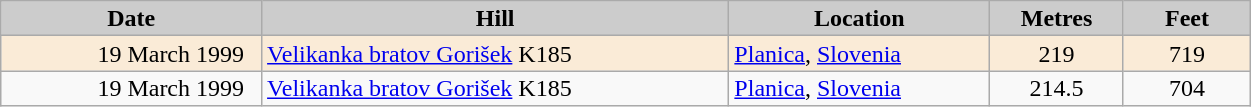<table class="wikitable sortable" style="text-align:left; line-height:16px; width:66%;">
<tr>
<th style="background-color: #ccc;" width="100">Date</th>
<th style="background-color: #ccc;" width="185">Hill</th>
<th style="background-color: #ccc;" width="100">Location</th>
<th style="background-color: #ccc;" width="45">Metres</th>
<th style="background-color: #ccc;" width="45">Feet</th>
</tr>
<tr bgcolor=#FAEBD7>
<td align=right>19 March 1999  </td>
<td><a href='#'>Velikanka bratov Gorišek</a> K185</td>
<td><a href='#'>Planica</a>, <a href='#'>Slovenia</a></td>
<td align=center>219</td>
<td align=center>719</td>
</tr>
<tr>
<td align=right>19 March 1999  </td>
<td><a href='#'>Velikanka bratov Gorišek</a> K185</td>
<td><a href='#'>Planica</a>, <a href='#'>Slovenia</a></td>
<td align=center>214.5</td>
<td align=center>704</td>
</tr>
</table>
